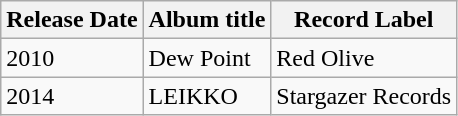<table class="wikitable">
<tr>
<th>Release Date</th>
<th>Album title</th>
<th>Record Label</th>
</tr>
<tr>
<td>2010</td>
<td>Dew Point</td>
<td>Red Olive</td>
</tr>
<tr>
<td>2014</td>
<td>LEIKKO</td>
<td>Stargazer Records</td>
</tr>
</table>
